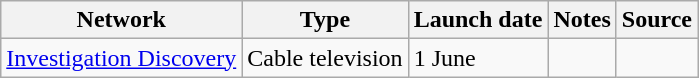<table class="wikitable sortable">
<tr>
<th>Network</th>
<th>Type</th>
<th>Launch date</th>
<th>Notes</th>
<th>Source</th>
</tr>
<tr>
<td><a href='#'>Investigation Discovery</a></td>
<td>Cable television</td>
<td>1 June</td>
<td></td>
<td></td>
</tr>
</table>
